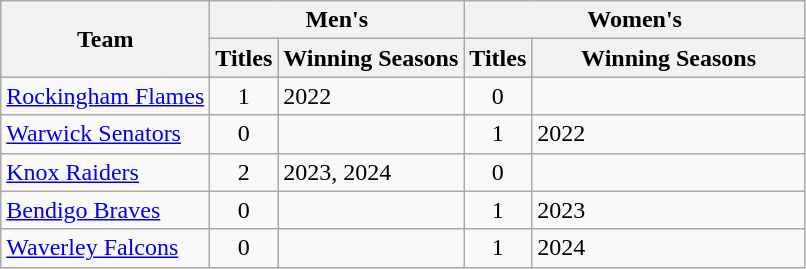<table class="wikitable">
<tr>
<th rowspan="2">Team</th>
<th colspan="2">Men's</th>
<th colspan="2">Women's</th>
</tr>
<tr>
<th width="25">Titles</th>
<th>Winning Seasons</th>
<th>Titles</th>
<th width="175">Winning Seasons</th>
</tr>
<tr>
<td><a href='#'>Rockingham Flames</a></td>
<td align="center">1</td>
<td>2022</td>
<td align="center">0</td>
<td></td>
</tr>
<tr>
<td><a href='#'>Warwick Senators</a></td>
<td align="center">0</td>
<td></td>
<td align="center">1</td>
<td>2022</td>
</tr>
<tr>
<td><a href='#'>Knox Raiders</a></td>
<td align="center">2</td>
<td>2023, 2024</td>
<td align="center">0</td>
<td></td>
</tr>
<tr>
<td><a href='#'>Bendigo Braves</a></td>
<td align="center">0</td>
<td></td>
<td align="center">1</td>
<td>2023</td>
</tr>
<tr>
<td><a href='#'>Waverley Falcons</a></td>
<td align="center">0</td>
<td></td>
<td align="center">1</td>
<td>2024</td>
</tr>
</table>
